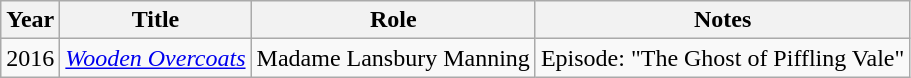<table class="wikitable">
<tr>
<th>Year</th>
<th>Title</th>
<th>Role</th>
<th>Notes</th>
</tr>
<tr>
<td>2016</td>
<td><em><a href='#'>Wooden Overcoats</a></em></td>
<td>Madame Lansbury Manning</td>
<td>Episode: "The Ghost of Piffling Vale"</td>
</tr>
</table>
